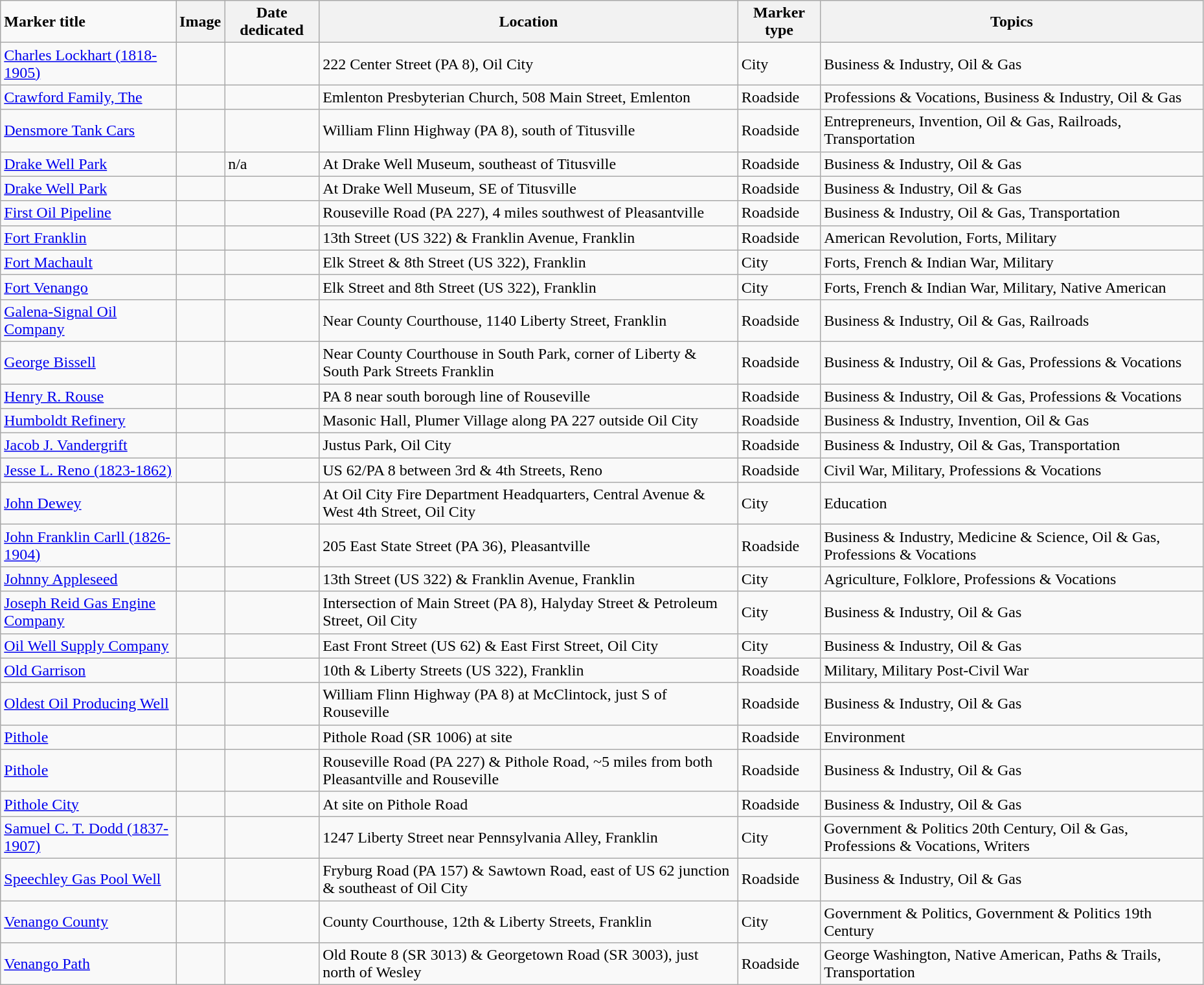<table class="wikitable sortable" style="width:98%">
<tr>
<td><strong>Marker title</strong></td>
<th class="unsortable"><strong>Image</strong></th>
<th><strong>Date dedicated</strong></th>
<th><strong>Location</strong></th>
<th><strong>Marker type</strong></th>
<th><strong>Topics</strong></th>
</tr>
<tr ->
<td><a href='#'>Charles Lockhart (1818-1905)</a></td>
<td></td>
<td></td>
<td>222 Center Street (PA 8), Oil City<br><small></small></td>
<td>City</td>
<td>Business & Industry, Oil & Gas</td>
</tr>
<tr ->
<td><a href='#'>Crawford Family, The</a></td>
<td></td>
<td></td>
<td>Emlenton Presbyterian Church, 508 Main Street, Emlenton<br><small></small></td>
<td>Roadside</td>
<td>Professions & Vocations, Business & Industry, Oil & Gas</td>
</tr>
<tr ->
<td><a href='#'>Densmore Tank Cars</a></td>
<td></td>
<td></td>
<td>William Flinn Highway (PA 8), south of Titusville<br><small></small></td>
<td>Roadside</td>
<td>Entrepreneurs, Invention, Oil & Gas, Railroads, Transportation</td>
</tr>
<tr ->
<td><a href='#'>Drake Well Park</a></td>
<td></td>
<td>n/a</td>
<td>At Drake Well Museum, southeast of Titusville<br><small></small></td>
<td>Roadside</td>
<td>Business & Industry, Oil & Gas</td>
</tr>
<tr ->
<td><a href='#'>Drake Well Park</a></td>
<td></td>
<td></td>
<td>At Drake Well Museum, SE of Titusville<br><small></small></td>
<td>Roadside</td>
<td>Business & Industry, Oil & Gas</td>
</tr>
<tr ->
<td><a href='#'>First Oil Pipeline</a></td>
<td></td>
<td></td>
<td>Rouseville Road (PA 227), 4 miles southwest of Pleasantville<br><small></small></td>
<td>Roadside</td>
<td>Business & Industry, Oil & Gas, Transportation</td>
</tr>
<tr ->
<td><a href='#'>Fort Franklin</a></td>
<td></td>
<td></td>
<td>13th Street (US 322) & Franklin Avenue, Franklin<br><small></small></td>
<td>Roadside</td>
<td>American Revolution, Forts, Military</td>
</tr>
<tr ->
<td><a href='#'>Fort Machault</a></td>
<td></td>
<td></td>
<td>Elk Street & 8th Street (US 322), Franklin<br><small></small></td>
<td>City</td>
<td>Forts, French & Indian War, Military</td>
</tr>
<tr ->
<td><a href='#'>Fort Venango</a></td>
<td></td>
<td></td>
<td>Elk Street and 8th Street (US 322), Franklin<br><small></small></td>
<td>City</td>
<td>Forts, French & Indian War, Military, Native American</td>
</tr>
<tr ->
<td><a href='#'>Galena-Signal Oil Company</a></td>
<td></td>
<td></td>
<td>Near County Courthouse, 1140 Liberty Street, Franklin<br><small></small></td>
<td>Roadside</td>
<td>Business & Industry, Oil & Gas, Railroads</td>
</tr>
<tr ->
<td><a href='#'>George Bissell</a></td>
<td></td>
<td></td>
<td>Near County Courthouse in South Park, corner of Liberty & South Park Streets Franklin<br><small></small></td>
<td>Roadside</td>
<td>Business & Industry, Oil & Gas, Professions & Vocations</td>
</tr>
<tr ->
<td><a href='#'>Henry R. Rouse</a></td>
<td></td>
<td></td>
<td>PA 8 near south borough line of Rouseville<br><small></small></td>
<td>Roadside</td>
<td>Business & Industry, Oil & Gas, Professions & Vocations</td>
</tr>
<tr ->
<td><a href='#'>Humboldt Refinery</a></td>
<td></td>
<td></td>
<td>Masonic Hall, Plumer Village along PA 227 outside Oil City<br><small></small></td>
<td>Roadside</td>
<td>Business & Industry, Invention, Oil & Gas</td>
</tr>
<tr ->
<td><a href='#'>Jacob J. Vandergrift</a></td>
<td></td>
<td></td>
<td>Justus Park, Oil City<br><small></small></td>
<td>Roadside</td>
<td>Business & Industry, Oil & Gas, Transportation</td>
</tr>
<tr ->
<td><a href='#'>Jesse L. Reno (1823-1862)</a></td>
<td></td>
<td></td>
<td>US 62/PA 8 between 3rd & 4th Streets, Reno<br><small></small></td>
<td>Roadside</td>
<td>Civil War, Military, Professions & Vocations</td>
</tr>
<tr ->
<td><a href='#'>John Dewey</a></td>
<td></td>
<td></td>
<td>At Oil City Fire Department Headquarters, Central Avenue & West 4th Street, Oil City<br><small></small></td>
<td>City</td>
<td>Education</td>
</tr>
<tr ->
<td><a href='#'>John Franklin Carll (1826-1904)</a></td>
<td></td>
<td></td>
<td>205 East State Street (PA 36), Pleasantville<br><small></small></td>
<td>Roadside</td>
<td>Business & Industry, Medicine & Science, Oil & Gas, Professions & Vocations</td>
</tr>
<tr ->
<td><a href='#'>Johnny Appleseed</a></td>
<td></td>
<td></td>
<td>13th Street (US 322) & Franklin Avenue, Franklin<br><small></small></td>
<td>City</td>
<td>Agriculture, Folklore, Professions & Vocations</td>
</tr>
<tr ->
<td><a href='#'>Joseph Reid Gas Engine Company</a></td>
<td></td>
<td></td>
<td>Intersection of Main Street (PA 8), Halyday Street & Petroleum Street, Oil City<br><small></small></td>
<td>City</td>
<td>Business & Industry, Oil & Gas</td>
</tr>
<tr ->
<td><a href='#'>Oil Well Supply Company</a></td>
<td></td>
<td></td>
<td>East Front Street (US 62) & East First Street, Oil City<br><small></small></td>
<td>City</td>
<td>Business & Industry, Oil & Gas</td>
</tr>
<tr ->
<td><a href='#'>Old Garrison</a></td>
<td></td>
<td></td>
<td>10th & Liberty Streets (US 322), Franklin<br><small></small></td>
<td>Roadside</td>
<td>Military, Military Post-Civil War</td>
</tr>
<tr ->
<td><a href='#'>Oldest Oil Producing Well</a></td>
<td></td>
<td></td>
<td>William Flinn Highway (PA 8) at McClintock, just S of Rouseville<br><small></small></td>
<td>Roadside</td>
<td>Business & Industry, Oil & Gas</td>
</tr>
<tr ->
<td><a href='#'>Pithole</a></td>
<td></td>
<td></td>
<td>Pithole Road (SR 1006) at site<br><small></small></td>
<td>Roadside</td>
<td>Environment</td>
</tr>
<tr ->
<td><a href='#'>Pithole</a></td>
<td></td>
<td></td>
<td>Rouseville Road (PA 227) & Pithole Road, ~5 miles from both Pleasantville and Rouseville<br><small></small></td>
<td>Roadside</td>
<td>Business & Industry, Oil & Gas</td>
</tr>
<tr ->
<td><a href='#'>Pithole City</a></td>
<td></td>
<td></td>
<td>At site on Pithole Road<br><small></small></td>
<td>Roadside</td>
<td>Business & Industry, Oil & Gas</td>
</tr>
<tr ->
<td><a href='#'>Samuel C. T. Dodd (1837-1907)</a></td>
<td></td>
<td></td>
<td>1247 Liberty Street near Pennsylvania Alley, Franklin<br><small></small></td>
<td>City</td>
<td>Government & Politics 20th Century, Oil & Gas, Professions & Vocations, Writers</td>
</tr>
<tr ->
<td><a href='#'>Speechley Gas Pool Well</a></td>
<td></td>
<td></td>
<td>Fryburg Road (PA 157) & Sawtown Road, east of US 62 junction & southeast of Oil City<br><small></small></td>
<td>Roadside</td>
<td>Business & Industry, Oil & Gas</td>
</tr>
<tr ->
<td><a href='#'>Venango County</a></td>
<td></td>
<td></td>
<td>County Courthouse, 12th & Liberty Streets, Franklin<br><small></small></td>
<td>City</td>
<td>Government & Politics, Government & Politics 19th Century</td>
</tr>
<tr ->
<td><a href='#'>Venango Path</a></td>
<td></td>
<td></td>
<td>Old Route 8 (SR 3013) & Georgetown Road (SR 3003), just north of Wesley<br><small></small></td>
<td>Roadside</td>
<td>George Washington, Native American, Paths & Trails, Transportation</td>
</tr>
</table>
